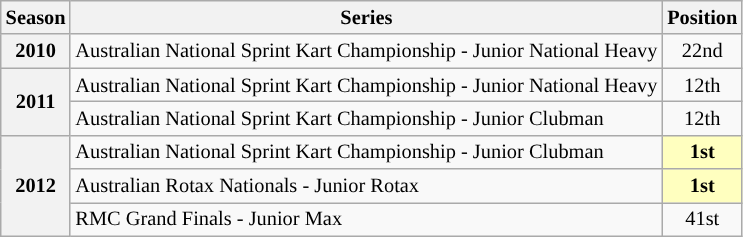<table class="wikitable" style="font-size: 85%; text-align:center">
<tr>
<th>Season</th>
<th>Series</th>
<th>Position</th>
</tr>
<tr>
<th>2010</th>
<td align="left">Australian National Sprint Kart Championship - Junior National Heavy</td>
<td>22nd</td>
</tr>
<tr>
<th rowspan=2>2011</th>
<td align="left">Australian National Sprint Kart Championship - Junior National Heavy</td>
<td>12th</td>
</tr>
<tr>
<td align="left">Australian National Sprint Kart Championship - Junior Clubman</td>
<td>12th</td>
</tr>
<tr>
<th rowspan=3>2012</th>
<td align="left">Australian National Sprint Kart Championship - Junior Clubman</td>
<td style="background:#FFFFBF"><strong>1st</strong></td>
</tr>
<tr>
<td align="left">Australian Rotax Nationals - Junior Rotax</td>
<td style="background:#FFFFBF"><strong>1st</strong></td>
</tr>
<tr>
<td align="left">RMC Grand Finals - Junior Max</td>
<td>41st</td>
</tr>
</table>
